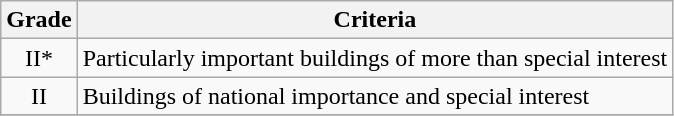<table class="wikitable" border="1">
<tr>
<th>Grade</th>
<th>Criteria</th>
</tr>
<tr>
<td align="center" >II*</td>
<td>Particularly important buildings of more than special interest</td>
</tr>
<tr>
<td align="center" >II</td>
<td>Buildings of national importance and special interest</td>
</tr>
<tr>
</tr>
</table>
